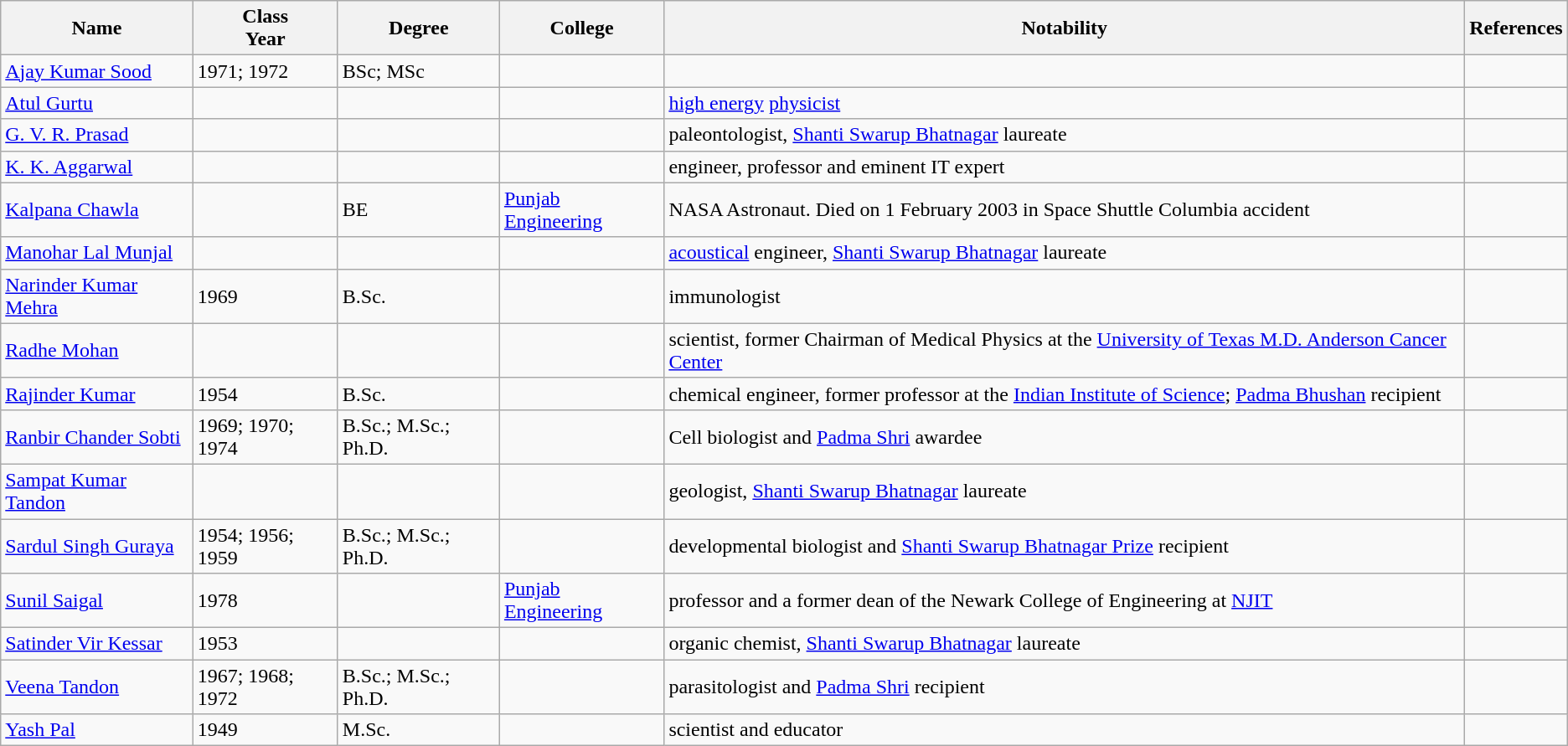<table class="wikitable">
<tr>
<th>Name</th>
<th>Class<br>Year</th>
<th>Degree</th>
<th>College</th>
<th>Notability</th>
<th>References</th>
</tr>
<tr>
<td><a href='#'>Ajay Kumar Sood</a></td>
<td>1971; 1972</td>
<td>BSc; MSc</td>
<td></td>
<td></td>
<td></td>
</tr>
<tr>
<td><a href='#'>Atul Gurtu</a></td>
<td></td>
<td></td>
<td></td>
<td><a href='#'>high energy</a> <a href='#'>physicist</a></td>
<td></td>
</tr>
<tr>
<td><a href='#'>G. V. R. Prasad</a></td>
<td></td>
<td></td>
<td></td>
<td>paleontologist, <a href='#'>Shanti Swarup Bhatnagar</a> laureate</td>
<td></td>
</tr>
<tr>
<td><a href='#'>K. K. Aggarwal</a></td>
<td></td>
<td></td>
<td></td>
<td>engineer, professor and eminent IT expert</td>
<td></td>
</tr>
<tr>
<td><a href='#'>Kalpana Chawla</a></td>
<td></td>
<td>BE</td>
<td><a href='#'>Punjab Engineering</a></td>
<td>NASA Astronaut. Died on 1 February 2003 in Space Shuttle Columbia accident</td>
<td></td>
</tr>
<tr>
<td><a href='#'>Manohar Lal Munjal</a></td>
<td></td>
<td></td>
<td></td>
<td><a href='#'>acoustical</a> engineer, <a href='#'>Shanti Swarup Bhatnagar</a> laureate</td>
<td></td>
</tr>
<tr>
<td><a href='#'>Narinder Kumar Mehra</a></td>
<td>1969</td>
<td>B.Sc.</td>
<td></td>
<td>immunologist</td>
<td></td>
</tr>
<tr>
<td><a href='#'>Radhe Mohan</a></td>
<td></td>
<td></td>
<td></td>
<td>scientist, former Chairman of Medical Physics at the <a href='#'>University of Texas M.D. Anderson Cancer Center</a></td>
<td></td>
</tr>
<tr>
<td><a href='#'>Rajinder Kumar</a></td>
<td>1954</td>
<td>B.Sc.</td>
<td></td>
<td>chemical engineer, former professor at the <a href='#'>Indian Institute of Science</a>; <a href='#'>Padma Bhushan</a> recipient</td>
<td></td>
</tr>
<tr>
<td><a href='#'>Ranbir Chander Sobti</a></td>
<td>1969; 1970; 1974</td>
<td>B.Sc.; M.Sc.; Ph.D.</td>
<td></td>
<td>Cell biologist and <a href='#'>Padma Shri</a> awardee</td>
<td></td>
</tr>
<tr>
<td><a href='#'>Sampat Kumar Tandon</a></td>
<td></td>
<td></td>
<td></td>
<td>geologist, <a href='#'>Shanti Swarup Bhatnagar</a> laureate</td>
<td></td>
</tr>
<tr>
<td><a href='#'>Sardul Singh Guraya</a></td>
<td>1954; 1956; 1959</td>
<td>B.Sc.; M.Sc.; Ph.D.</td>
<td></td>
<td>developmental biologist and <a href='#'>Shanti Swarup Bhatnagar Prize</a> recipient</td>
<td></td>
</tr>
<tr>
<td><a href='#'>Sunil Saigal</a></td>
<td>1978</td>
<td></td>
<td><a href='#'>Punjab Engineering</a></td>
<td>professor and a former dean of the Newark College of Engineering at <a href='#'>NJIT</a></td>
<td></td>
</tr>
<tr>
<td><a href='#'>Satinder Vir Kessar</a></td>
<td>1953</td>
<td></td>
<td></td>
<td>organic chemist, <a href='#'>Shanti Swarup Bhatnagar</a> laureate</td>
<td></td>
</tr>
<tr>
<td><a href='#'>Veena Tandon</a></td>
<td>1967; 1968; 1972</td>
<td>B.Sc.; M.Sc.; Ph.D.</td>
<td></td>
<td>parasitologist and <a href='#'>Padma Shri</a> recipient</td>
<td></td>
</tr>
<tr>
<td><a href='#'>Yash Pal</a></td>
<td>1949</td>
<td>M.Sc.</td>
<td></td>
<td>scientist and educator</td>
<td></td>
</tr>
</table>
